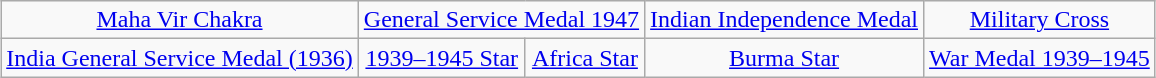<table class="wikitable" style="margin:1em auto; text-align:center;">
<tr>
<td><a href='#'>Maha Vir Chakra</a></td>
<td colspan="2"><a href='#'>General Service Medal 1947</a></td>
<td><a href='#'>Indian Independence Medal</a></td>
<td><a href='#'>Military Cross</a></td>
</tr>
<tr>
<td><a href='#'>India General Service Medal (1936)</a></td>
<td><a href='#'>1939–1945 Star</a></td>
<td><a href='#'>Africa Star</a></td>
<td><a href='#'>Burma Star</a></td>
<td><a href='#'>War Medal 1939–1945</a></td>
</tr>
</table>
